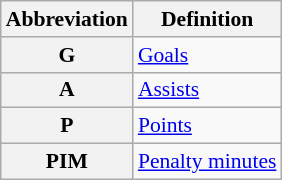<table class="wikitable" style="font-size:90%;">
<tr>
<th scope="col">Abbreviation</th>
<th scope="col">Definition</th>
</tr>
<tr>
<th scope="row">G</th>
<td><a href='#'>Goals</a></td>
</tr>
<tr>
<th scope="row">A</th>
<td><a href='#'>Assists</a></td>
</tr>
<tr>
<th scope="row">P</th>
<td><a href='#'>Points</a></td>
</tr>
<tr>
<th scope="row">PIM</th>
<td><a href='#'>Penalty minutes</a></td>
</tr>
</table>
